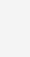<table cellpadding=10 border="0" align=center>
<tr>
<td bgcolor=#f4f4f4><br></td>
</tr>
</table>
